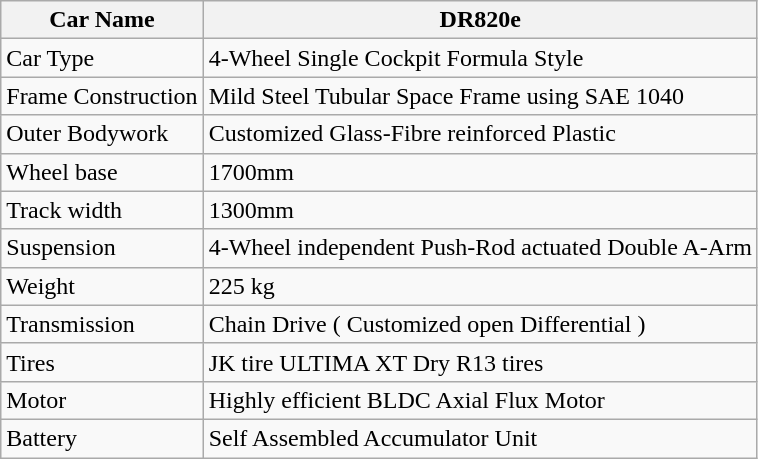<table class="wikitable">
<tr>
<th>Car Name</th>
<th>DR820e</th>
</tr>
<tr>
<td>Car Type</td>
<td>4-Wheel Single Cockpit Formula Style</td>
</tr>
<tr>
<td>Frame Construction</td>
<td>Mild Steel Tubular Space Frame using SAE 1040</td>
</tr>
<tr>
<td>Outer Bodywork</td>
<td>Customized Glass-Fibre reinforced Plastic</td>
</tr>
<tr>
<td>Wheel base</td>
<td>1700mm</td>
</tr>
<tr>
<td>Track width</td>
<td>1300mm</td>
</tr>
<tr>
<td>Suspension</td>
<td>4-Wheel independent Push-Rod actuated Double A-Arm</td>
</tr>
<tr>
<td>Weight</td>
<td>225 kg</td>
</tr>
<tr>
<td>Transmission</td>
<td>Chain Drive ( Customized open Differential )</td>
</tr>
<tr>
<td>Tires</td>
<td>JK tire ULTIMA XT Dry R13 tires</td>
</tr>
<tr>
<td>Motor</td>
<td>Highly efficient BLDC Axial Flux Motor</td>
</tr>
<tr>
<td>Battery</td>
<td>Self Assembled Accumulator Unit</td>
</tr>
</table>
